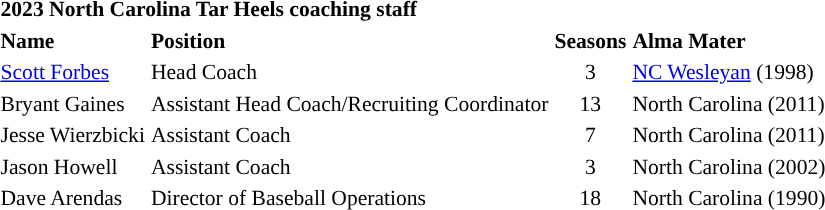<table class="toccolours" style="text-align: left; font-size:90%;">
<tr>
<th colspan="9">2023 North Carolina Tar Heels coaching staff</th>
</tr>
<tr>
<th>Name</th>
<th>Position</th>
<th>Seasons</th>
<th>Alma Mater</th>
</tr>
<tr>
<td><a href='#'>Scott Forbes</a></td>
<td>Head Coach</td>
<td align=center>3</td>
<td><a href='#'>NC Wesleyan</a> (1998)</td>
</tr>
<tr>
<td>Bryant Gaines</td>
<td>Assistant Head Coach/Recruiting Coordinator</td>
<td align=center>13</td>
<td>North Carolina (2011)</td>
</tr>
<tr>
<td>Jesse Wierzbicki</td>
<td>Assistant Coach</td>
<td align=center>7</td>
<td>North Carolina (2011)</td>
</tr>
<tr>
<td>Jason Howell</td>
<td>Assistant Coach</td>
<td align=center>3</td>
<td>North Carolina (2002)</td>
</tr>
<tr>
<td>Dave Arendas</td>
<td>Director of Baseball Operations</td>
<td align=center>18</td>
<td>North Carolina (1990)</td>
</tr>
</table>
